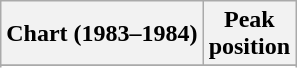<table class="wikitable sortable plainrowheaders" style="text-align:center">
<tr>
<th scope="col">Chart (1983–1984)</th>
<th scope="col">Peak<br>position</th>
</tr>
<tr>
</tr>
<tr>
</tr>
<tr>
</tr>
<tr>
</tr>
</table>
